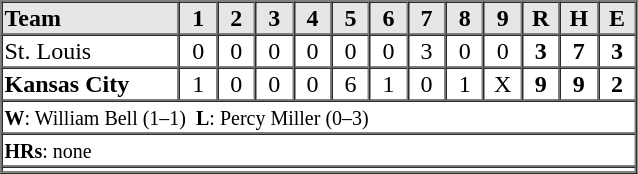<table border=1 cellspacing=0 width=425 style="margin-left:3em;">
<tr style="text-align:center; background-color:#e6e6e6;">
<th align=left width=28%>Team</th>
<th width=6%>1</th>
<th width=6%>2</th>
<th width=6%>3</th>
<th width=6%>4</th>
<th width=6%>5</th>
<th width=6%>6</th>
<th width=6%>7</th>
<th width=6%>8</th>
<th width=6%>9</th>
<th width=6%>R</th>
<th width=6%>H</th>
<th width=6%>E</th>
</tr>
<tr style="text-align:center;">
<td align=left>St. Louis</td>
<td>0</td>
<td>0</td>
<td>0</td>
<td>0</td>
<td>0</td>
<td>0</td>
<td>3</td>
<td>0</td>
<td>0</td>
<td><strong>3</strong></td>
<td><strong>7</strong></td>
<td><strong>3</strong></td>
</tr>
<tr style="text-align:center;">
<td align=left><strong>Kansas City</strong></td>
<td>1</td>
<td>0</td>
<td>0</td>
<td>0</td>
<td>6</td>
<td>1</td>
<td>0</td>
<td>1</td>
<td>X</td>
<td><strong>9</strong></td>
<td><strong>9</strong></td>
<td><strong>2</strong></td>
</tr>
<tr style="text-align:left;">
<td colspan=14><small><strong>W</strong>: William Bell (1–1)  <strong>L</strong>: Percy Miller (0–3)</small></td>
</tr>
<tr style="text-align:left;">
<td colspan=14><small><strong>HRs</strong>: none</small></td>
</tr>
<tr style="text-align:left;">
<td colspan=14></td>
</tr>
<tr style="text-align:left;">
</tr>
</table>
